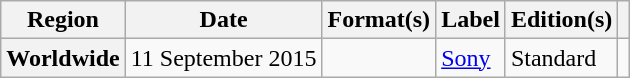<table class="wikitable plainrowheaders">
<tr>
<th scope="col">Region</th>
<th scope="col">Date</th>
<th scope="col">Format(s)</th>
<th scope="col">Label</th>
<th scope="col">Edition(s)</th>
<th scope="col"></th>
</tr>
<tr>
<th scope="row">Worldwide</th>
<td>11 September 2015</td>
<td></td>
<td><a href='#'>Sony</a></td>
<td>Standard</td>
<td style="text-align:center;"></td>
</tr>
</table>
